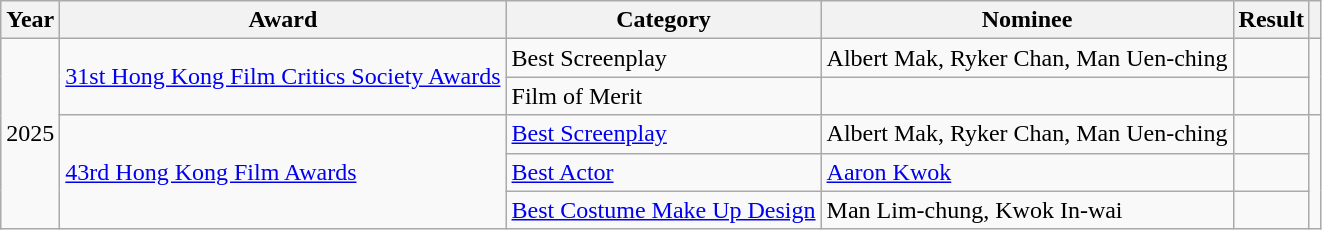<table class="wikitable plainrowheaders">
<tr>
<th>Year</th>
<th>Award</th>
<th>Category</th>
<th>Nominee</th>
<th>Result</th>
<th></th>
</tr>
<tr>
<td rowspan="5">2025</td>
<td rowspan="2"><a href='#'>31st Hong Kong Film Critics Society Awards</a></td>
<td>Best Screenplay</td>
<td>Albert Mak, Ryker Chan, Man Uen-ching</td>
<td></td>
<td rowspan="2"></td>
</tr>
<tr>
<td>Film of Merit</td>
<td></td>
<td></td>
</tr>
<tr>
<td rowspan="3"><a href='#'>43rd Hong Kong Film Awards</a></td>
<td><a href='#'>Best Screenplay</a></td>
<td>Albert Mak, Ryker Chan, Man Uen-ching</td>
<td></td>
<td rowspan="3"></td>
</tr>
<tr>
<td><a href='#'>Best Actor</a></td>
<td><a href='#'>Aaron Kwok</a></td>
<td></td>
</tr>
<tr>
<td><a href='#'>Best Costume Make Up Design</a></td>
<td>Man Lim-chung, Kwok In-wai</td>
<td></td>
</tr>
</table>
